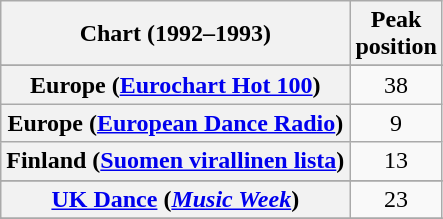<table class="wikitable sortable plainrowheaders" style="text-align:center">
<tr>
<th>Chart (1992–1993)</th>
<th>Peak<br>position</th>
</tr>
<tr>
</tr>
<tr>
</tr>
<tr>
</tr>
<tr>
<th scope="row">Europe (<a href='#'>Eurochart Hot 100</a>)</th>
<td>38</td>
</tr>
<tr>
<th scope="row">Europe (<a href='#'>European Dance Radio</a>)</th>
<td>9</td>
</tr>
<tr>
<th scope="row">Finland (<a href='#'>Suomen virallinen lista</a>)</th>
<td>13</td>
</tr>
<tr>
</tr>
<tr>
</tr>
<tr>
</tr>
<tr>
</tr>
<tr>
</tr>
<tr>
</tr>
<tr>
<th scope="row"><a href='#'>UK Dance</a> (<em><a href='#'>Music Week</a></em>)<br></th>
<td>23</td>
</tr>
<tr>
</tr>
<tr>
</tr>
<tr>
</tr>
<tr>
</tr>
<tr>
</tr>
<tr>
</tr>
<tr>
</tr>
</table>
